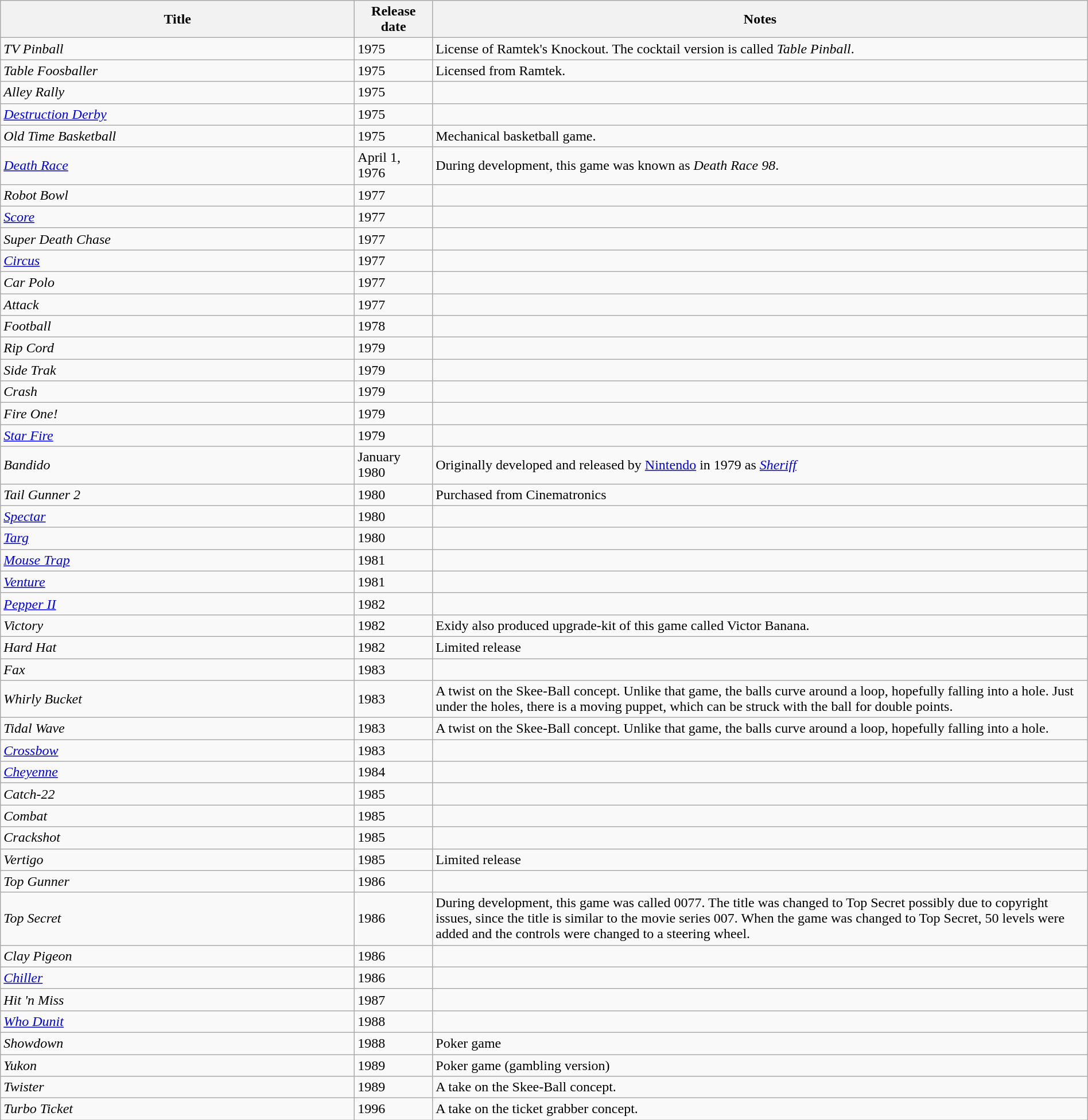<table class="wikitable sortable" style="width: 100%;">
<tr>
<th scope="col" style="width:20%;">Title</th>
<th scope="col" style="width:4%;">Release date</th>
<th scope="col" style="width:37%;" class="unsortable">Notes</th>
</tr>
<tr>
<td><em>TV Pinball</em></td>
<td>1975</td>
<td>License of Ramtek's Knockout. The cocktail version is called <em>Table Pinball</em>.</td>
</tr>
<tr>
<td><em>Table Foosballer</em></td>
<td>1975</td>
<td>Licensed from Ramtek.</td>
</tr>
<tr>
<td><em>Alley Rally</em></td>
<td>1975</td>
<td></td>
</tr>
<tr>
<td><em><a href='#'>Destruction Derby</a></em></td>
<td>1975</td>
<td></td>
</tr>
<tr>
<td><em>Old Time Basketball</em></td>
<td>1975</td>
<td>Mechanical basketball game.</td>
</tr>
<tr>
<td><em><a href='#'>Death Race</a></em></td>
<td>April 1, 1976</td>
<td>During development, this game was known as <em>Death Race 98</em>.</td>
</tr>
<tr>
<td><em>Robot Bowl</em></td>
<td>1977</td>
<td></td>
</tr>
<tr>
<td><a href='#'><em>Score</em></a></td>
<td>1977</td>
<td></td>
</tr>
<tr>
<td><em>Super Death Chase</em></td>
<td>1977</td>
<td></td>
</tr>
<tr>
<td><em><a href='#'>Circus</a></em></td>
<td>1977</td>
<td></td>
</tr>
<tr>
<td><em>Car Polo</em></td>
<td>1977</td>
<td></td>
</tr>
<tr>
<td><em>Attack</em></td>
<td>1977</td>
<td></td>
</tr>
<tr>
<td><em>Football</em></td>
<td>1978</td>
<td></td>
</tr>
<tr>
<td><em>Rip Cord</em></td>
<td>1979</td>
<td></td>
</tr>
<tr>
<td><em>Side Trak</em></td>
<td>1979</td>
<td></td>
</tr>
<tr>
<td><em>Crash</em></td>
<td>1979</td>
<td></td>
</tr>
<tr>
<td><em>Fire One!</em></td>
<td>1979</td>
<td></td>
</tr>
<tr>
<td><em><a href='#'>Star Fire</a></em></td>
<td>1979</td>
<td></td>
</tr>
<tr>
<td><em>Bandido</em></td>
<td>January 1980</td>
<td>Originally developed and released by <a href='#'>Nintendo</a> in 1979 as <em><a href='#'>Sheriff</a></em></td>
</tr>
<tr>
<td><em>Tail Gunner 2</em></td>
<td>1980</td>
<td>Purchased from Cinematronics</td>
</tr>
<tr>
<td><em><a href='#'>Spectar</a></em></td>
<td>1980</td>
<td></td>
</tr>
<tr>
<td><em><a href='#'>Targ</a></em></td>
<td>1980</td>
<td></td>
</tr>
<tr>
<td><em><a href='#'>Mouse Trap</a></em></td>
<td>1981</td>
<td></td>
</tr>
<tr>
<td><em><a href='#'>Venture</a></em></td>
<td>1981</td>
<td></td>
</tr>
<tr>
<td><em><a href='#'>Pepper II</a></em></td>
<td>1982</td>
<td></td>
</tr>
<tr>
<td><em>Victory</em></td>
<td>1982</td>
<td>Exidy also produced upgrade-kit of this game called Victor Banana.</td>
</tr>
<tr>
<td><em>Hard Hat</em></td>
<td>1982</td>
<td>Limited release</td>
</tr>
<tr>
<td><em>Fax</em></td>
<td>1983</td>
<td></td>
</tr>
<tr>
<td><em>Whirly Bucket</em></td>
<td>1983</td>
<td>A twist on the Skee-Ball concept. Unlike that game, the balls curve around a loop, hopefully falling into a hole. Just under the holes, there is a moving puppet, which can be struck with the ball for double points.</td>
</tr>
<tr>
<td><em>Tidal Wave</em></td>
<td>1983</td>
<td>A twist on the Skee-Ball concept. Unlike that game, the balls curve around a loop, hopefully falling into a hole.</td>
</tr>
<tr>
<td><em><a href='#'>Crossbow</a></em></td>
<td>1983</td>
<td></td>
</tr>
<tr>
<td><em><a href='#'>Cheyenne</a></em></td>
<td>1984</td>
<td></td>
</tr>
<tr>
<td><em>Catch-22</em></td>
<td>1985</td>
<td></td>
</tr>
<tr>
<td><em>Combat</em></td>
<td>1985</td>
<td></td>
</tr>
<tr>
<td><em>Crackshot</em></td>
<td>1985</td>
<td></td>
</tr>
<tr>
<td><em>Vertigo</em></td>
<td>1985</td>
<td>Limited release</td>
</tr>
<tr>
<td><em>Top Gunner</em></td>
<td>1986</td>
<td></td>
</tr>
<tr>
<td><em>Top Secret</em></td>
<td>1986</td>
<td>During development, this game was called 0077. The title was changed to Top Secret possibly due to copyright issues, since the title is similar to the movie series 007. When the game was changed to Top Secret, 50 levels were added and the controls were changed to a steering wheel.</td>
</tr>
<tr>
<td><em>Clay Pigeon</em></td>
<td>1986</td>
<td></td>
</tr>
<tr>
<td><em><a href='#'>Chiller</a></em></td>
<td>1986</td>
<td></td>
</tr>
<tr>
<td><em>Hit 'n Miss</em></td>
<td>1987</td>
<td></td>
</tr>
<tr>
<td><em><a href='#'>Who Dunit</a></em></td>
<td>1988</td>
<td></td>
</tr>
<tr>
<td><em>Showdown</em></td>
<td>1988</td>
<td>Poker game</td>
</tr>
<tr>
<td><em>Yukon</em></td>
<td>1989</td>
<td>Poker game (gambling version)</td>
</tr>
<tr>
<td><em>Twister</em></td>
<td>1989</td>
<td>A take on the Skee-Ball concept.</td>
</tr>
<tr>
<td><em>Turbo Ticket</em></td>
<td>1996</td>
<td>A take on the ticket grabber concept.</td>
</tr>
</table>
